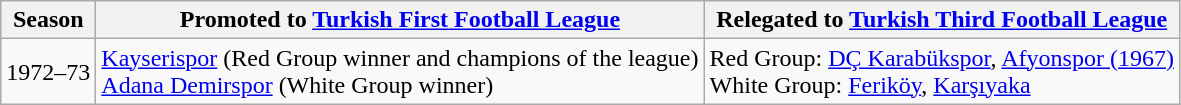<table class="wikitable">
<tr>
<th>Season</th>
<th>Promoted to <a href='#'>Turkish First Football League</a></th>
<th>Relegated to <a href='#'>Turkish Third Football League</a></th>
</tr>
<tr>
<td>1972–73</td>
<td><a href='#'>Kayserispor</a> (Red Group winner and champions of the league)<br><a href='#'>Adana Demirspor</a> (White Group winner)</td>
<td>Red Group: <a href='#'>DÇ Karabükspor</a>, <a href='#'>Afyonspor (1967)</a><br>White Group: <a href='#'>Feriköy</a>, <a href='#'>Karşıyaka</a></td>
</tr>
</table>
